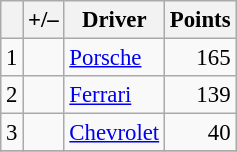<table class="wikitable" style="font-size: 95%;">
<tr>
<th scope="col"></th>
<th scope="col">+/–</th>
<th scope="col">Driver</th>
<th scope="col">Points</th>
</tr>
<tr>
<td align="center">1</td>
<td align="left"></td>
<td> <a href='#'>Porsche</a></td>
<td align="right">165</td>
</tr>
<tr>
<td align="center">2</td>
<td align="left"></td>
<td> <a href='#'>Ferrari</a></td>
<td align="right">139</td>
</tr>
<tr>
<td align="center">3</td>
<td align="left"></td>
<td> <a href='#'>Chevrolet</a></td>
<td align="right">40</td>
</tr>
<tr>
</tr>
</table>
